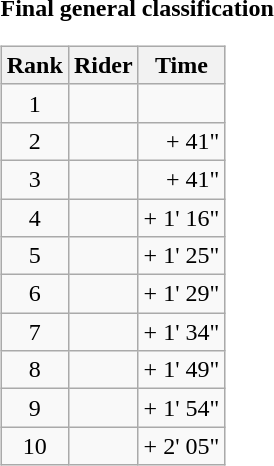<table>
<tr>
<td><strong>Final general classification</strong><br><table class="wikitable">
<tr>
<th scope="col">Rank</th>
<th scope="col">Rider</th>
<th scope="col">Time</th>
</tr>
<tr>
<td style="text-align:center;">1</td>
<td></td>
<td style="text-align:right;"></td>
</tr>
<tr>
<td style="text-align:center;">2</td>
<td></td>
<td style="text-align:right;">+ 41"</td>
</tr>
<tr>
<td style="text-align:center;">3</td>
<td></td>
<td style="text-align:right;">+ 41"</td>
</tr>
<tr>
<td style="text-align:center;">4</td>
<td></td>
<td style="text-align:right;">+ 1' 16"</td>
</tr>
<tr>
<td style="text-align:center;">5</td>
<td></td>
<td style="text-align:right;">+ 1' 25"</td>
</tr>
<tr>
<td style="text-align:center;">6</td>
<td></td>
<td style="text-align:right;">+ 1' 29"</td>
</tr>
<tr>
<td style="text-align:center;">7</td>
<td></td>
<td style="text-align:right;">+ 1' 34"</td>
</tr>
<tr>
<td style="text-align:center;">8</td>
<td></td>
<td style="text-align:right;">+ 1' 49"</td>
</tr>
<tr>
<td style="text-align:center;">9</td>
<td></td>
<td style="text-align:right;">+ 1' 54"</td>
</tr>
<tr>
<td style="text-align:center;">10</td>
<td></td>
<td style="text-align:right;">+ 2' 05"</td>
</tr>
</table>
</td>
</tr>
</table>
